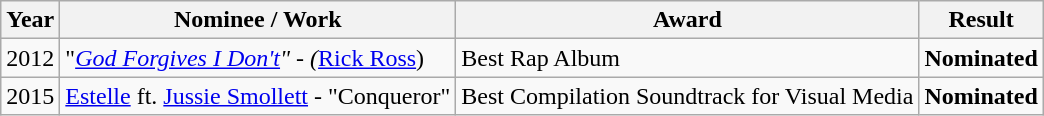<table class="wikitable">
<tr>
<th>Year</th>
<th>Nominee / Work</th>
<th>Award</th>
<th>Result</th>
</tr>
<tr>
<td>2012</td>
<td>"<em><a href='#'>God Forgives I Don't</a>" - (</em><a href='#'>Rick Ross</a>)</td>
<td>Best Rap Album</td>
<td><strong>Nominated</strong></td>
</tr>
<tr>
<td>2015</td>
<td><a href='#'>Estelle</a> ft. <a href='#'>Jussie Smollett</a> - "Conqueror"</td>
<td>Best Compilation Soundtrack for Visual Media</td>
<td><strong>Nominated</strong></td>
</tr>
</table>
